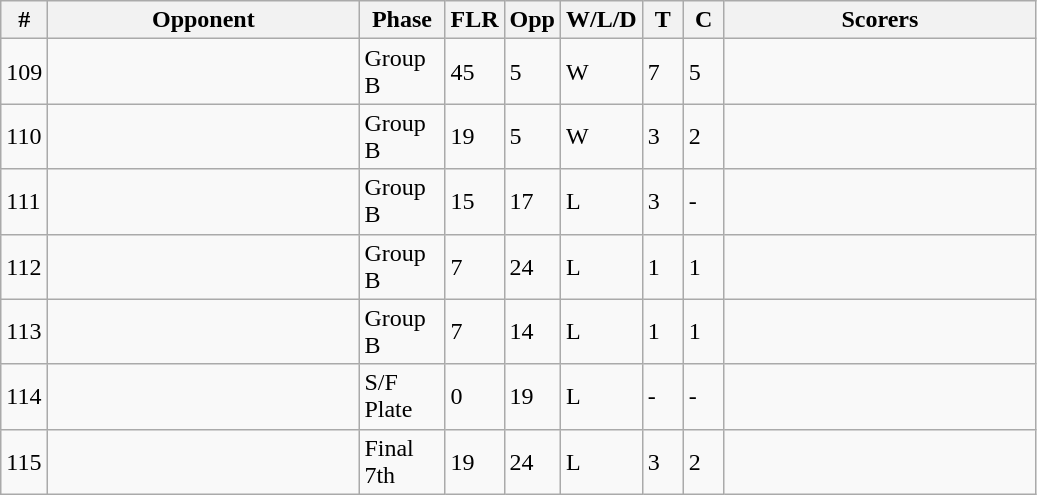<table class="wikitable sortable">
<tr>
<th width=10>#</th>
<th width=200>Opponent</th>
<th width=50>Phase</th>
<th width=30>FLR</th>
<th width=30>Opp</th>
<th width=45>W/L/D</th>
<th width=20>T</th>
<th width=20>C</th>
<th width=200>Scorers</th>
</tr>
<tr>
<td>109</td>
<td></td>
<td>Group B</td>
<td>45</td>
<td>5</td>
<td>W</td>
<td>7</td>
<td>5</td>
<td></td>
</tr>
<tr>
<td>110</td>
<td></td>
<td>Group B</td>
<td>19</td>
<td>5</td>
<td>W</td>
<td>3</td>
<td>2</td>
<td></td>
</tr>
<tr>
<td>111</td>
<td></td>
<td>Group B</td>
<td>15</td>
<td>17</td>
<td>L</td>
<td>3</td>
<td>-</td>
<td></td>
</tr>
<tr>
<td>112</td>
<td></td>
<td>Group B</td>
<td>7</td>
<td>24</td>
<td>L</td>
<td>1</td>
<td>1</td>
<td></td>
</tr>
<tr>
<td>113</td>
<td></td>
<td>Group B</td>
<td>7</td>
<td>14</td>
<td>L</td>
<td>1</td>
<td>1</td>
<td></td>
</tr>
<tr>
<td>114</td>
<td></td>
<td>S/F Plate</td>
<td>0</td>
<td>19</td>
<td>L</td>
<td>-</td>
<td>-</td>
<td></td>
</tr>
<tr>
<td>115</td>
<td></td>
<td>Final 7th</td>
<td>19</td>
<td>24</td>
<td>L</td>
<td>3</td>
<td>2</td>
<td></td>
</tr>
</table>
